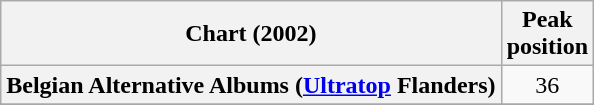<table class="wikitable sortable plainrowheaders" style="text-align:center">
<tr>
<th scope="col">Chart (2002)</th>
<th scope="col">Peak<br>position</th>
</tr>
<tr>
<th scope="row">Belgian Alternative Albums (<a href='#'>Ultratop</a> Flanders)</th>
<td>36</td>
</tr>
<tr>
</tr>
<tr>
</tr>
<tr>
</tr>
<tr>
</tr>
<tr>
</tr>
<tr>
</tr>
</table>
